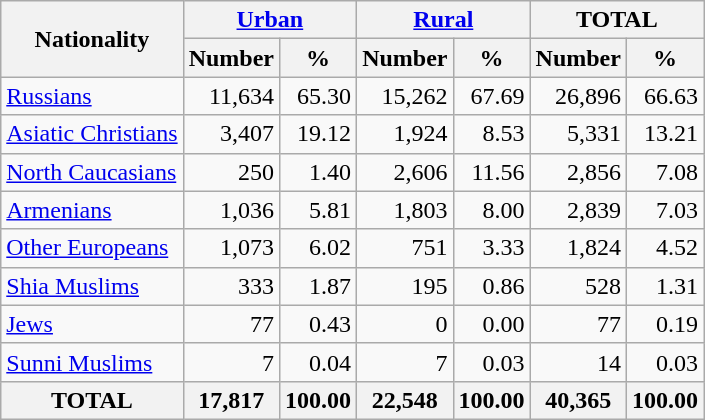<table class="wikitable sortable">
<tr>
<th rowspan="2">Nationality</th>
<th colspan="2"><a href='#'>Urban</a></th>
<th colspan="2"><a href='#'>Rural</a></th>
<th colspan="2">TOTAL</th>
</tr>
<tr>
<th>Number</th>
<th>%</th>
<th>Number</th>
<th>%</th>
<th>Number</th>
<th>%</th>
</tr>
<tr>
<td><a href='#'>Russians</a></td>
<td align="right">11,634</td>
<td align="right">65.30</td>
<td align="right">15,262</td>
<td align="right">67.69</td>
<td align="right">26,896</td>
<td align="right">66.63</td>
</tr>
<tr>
<td><a href='#'>Asiatic Christians</a></td>
<td align="right">3,407</td>
<td align="right">19.12</td>
<td align="right">1,924</td>
<td align="right">8.53</td>
<td align="right">5,331</td>
<td align="right">13.21</td>
</tr>
<tr>
<td><a href='#'>North Caucasians</a></td>
<td align="right">250</td>
<td align="right">1.40</td>
<td align="right">2,606</td>
<td align="right">11.56</td>
<td align="right">2,856</td>
<td align="right">7.08</td>
</tr>
<tr>
<td><a href='#'>Armenians</a></td>
<td align="right">1,036</td>
<td align="right">5.81</td>
<td align="right">1,803</td>
<td align="right">8.00</td>
<td align="right">2,839</td>
<td align="right">7.03</td>
</tr>
<tr>
<td><a href='#'>Other Europeans</a></td>
<td align="right">1,073</td>
<td align="right">6.02</td>
<td align="right">751</td>
<td align="right">3.33</td>
<td align="right">1,824</td>
<td align="right">4.52</td>
</tr>
<tr>
<td><a href='#'>Shia Muslims</a></td>
<td align="right">333</td>
<td align="right">1.87</td>
<td align="right">195</td>
<td align="right">0.86</td>
<td align="right">528</td>
<td align="right">1.31</td>
</tr>
<tr>
<td><a href='#'>Jews</a></td>
<td align="right">77</td>
<td align="right">0.43</td>
<td align="right">0</td>
<td align="right">0.00</td>
<td align="right">77</td>
<td align="right">0.19</td>
</tr>
<tr>
<td><a href='#'>Sunni Muslims</a></td>
<td align="right">7</td>
<td align="right">0.04</td>
<td align="right">7</td>
<td align="right">0.03</td>
<td align="right">14</td>
<td align="right">0.03</td>
</tr>
<tr>
<th>TOTAL</th>
<th>17,817</th>
<th>100.00</th>
<th>22,548</th>
<th>100.00</th>
<th>40,365</th>
<th>100.00</th>
</tr>
</table>
